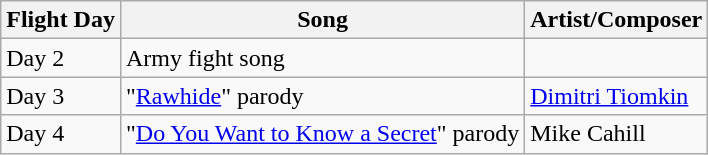<table class="wikitable">
<tr>
<th>Flight Day</th>
<th>Song</th>
<th>Artist/Composer</th>
</tr>
<tr>
<td>Day 2</td>
<td>Army fight song</td>
<td></td>
</tr>
<tr>
<td>Day 3</td>
<td>"<a href='#'>Rawhide</a>" parody</td>
<td><a href='#'>Dimitri Tiomkin</a></td>
</tr>
<tr>
<td>Day 4</td>
<td>"<a href='#'>Do You Want to Know a Secret</a>" parody</td>
<td>Mike Cahill</td>
</tr>
</table>
